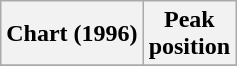<table class="wikitable sortable plainrowheaders" style="text-align:center">
<tr>
<th>Chart (1996)</th>
<th>Peak<br>position</th>
</tr>
<tr>
</tr>
</table>
